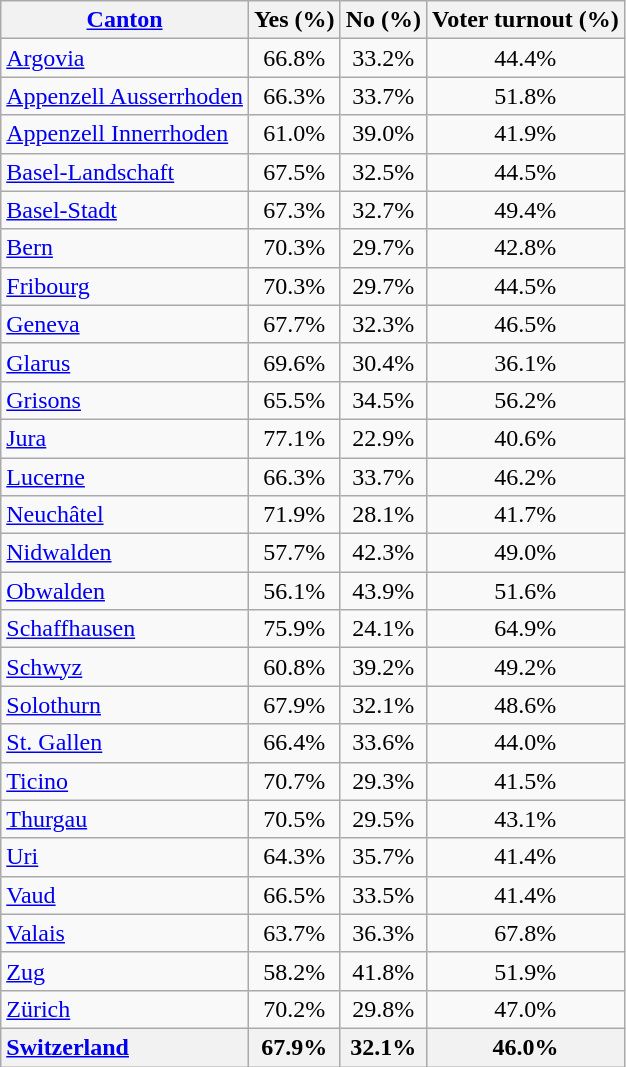<table class="wikitable sortable" style="text-align: center;">
<tr>
<th><a href='#'>Canton</a></th>
<th>Yes (%)</th>
<th>No (%)</th>
<th>Voter turnout (%)</th>
</tr>
<tr>
<td style="text-align: left"><a href='#'>Argovia</a></td>
<td>66.8%</td>
<td>33.2%</td>
<td>44.4%</td>
</tr>
<tr>
<td style="text-align: left"><a href='#'>Appenzell Ausserrhoden</a></td>
<td>66.3%</td>
<td>33.7%</td>
<td>51.8%</td>
</tr>
<tr>
<td style="text-align: left"><a href='#'>Appenzell Innerrhoden</a></td>
<td>61.0%</td>
<td>39.0%</td>
<td>41.9%</td>
</tr>
<tr>
<td style="text-align: left"><a href='#'>Basel-Landschaft</a></td>
<td>67.5%</td>
<td>32.5%</td>
<td>44.5%</td>
</tr>
<tr>
<td style="text-align: left"><a href='#'>Basel-Stadt</a></td>
<td>67.3%</td>
<td>32.7%</td>
<td>49.4%</td>
</tr>
<tr>
<td style="text-align: left"><a href='#'>Bern</a></td>
<td>70.3%</td>
<td>29.7%</td>
<td>42.8%</td>
</tr>
<tr>
<td style="text-align: left"><a href='#'>Fribourg</a></td>
<td>70.3%</td>
<td>29.7%</td>
<td>44.5%</td>
</tr>
<tr>
<td style="text-align: left"><a href='#'>Geneva</a></td>
<td>67.7%</td>
<td>32.3%</td>
<td>46.5%</td>
</tr>
<tr>
<td style="text-align: left"><a href='#'>Glarus</a></td>
<td>69.6%</td>
<td>30.4%</td>
<td>36.1%</td>
</tr>
<tr>
<td style="text-align: left"><a href='#'>Grisons</a></td>
<td>65.5%</td>
<td>34.5%</td>
<td>56.2%</td>
</tr>
<tr>
<td style="text-align: left"><a href='#'>Jura</a></td>
<td>77.1%</td>
<td>22.9%</td>
<td>40.6%</td>
</tr>
<tr>
<td style="text-align: left"><a href='#'>Lucerne</a></td>
<td>66.3%</td>
<td>33.7%</td>
<td>46.2%</td>
</tr>
<tr>
<td style="text-align: left"><a href='#'>Neuchâtel</a></td>
<td>71.9%</td>
<td>28.1%</td>
<td>41.7%</td>
</tr>
<tr>
<td style="text-align: left"><a href='#'>Nidwalden</a></td>
<td>57.7%</td>
<td>42.3%</td>
<td>49.0%</td>
</tr>
<tr>
<td style="text-align: left"><a href='#'>Obwalden</a></td>
<td>56.1%</td>
<td>43.9%</td>
<td>51.6%</td>
</tr>
<tr>
<td style="text-align: left"><a href='#'>Schaffhausen</a></td>
<td>75.9%</td>
<td>24.1%</td>
<td>64.9%</td>
</tr>
<tr>
<td style="text-align: left"><a href='#'>Schwyz</a></td>
<td>60.8%</td>
<td>39.2%</td>
<td>49.2%</td>
</tr>
<tr>
<td style="text-align: left"><a href='#'>Solothurn</a></td>
<td>67.9%</td>
<td>32.1%</td>
<td>48.6%</td>
</tr>
<tr>
<td style="text-align: left"><a href='#'>St. Gallen</a></td>
<td>66.4%</td>
<td>33.6%</td>
<td>44.0%</td>
</tr>
<tr>
<td style="text-align: left"><a href='#'>Ticino</a></td>
<td>70.7%</td>
<td>29.3%</td>
<td>41.5%</td>
</tr>
<tr>
<td style="text-align: left"><a href='#'>Thurgau</a></td>
<td>70.5%</td>
<td>29.5%</td>
<td>43.1%</td>
</tr>
<tr>
<td style="text-align: left"><a href='#'>Uri</a></td>
<td>64.3%</td>
<td>35.7%</td>
<td>41.4%</td>
</tr>
<tr>
<td style="text-align: left"><a href='#'>Vaud</a></td>
<td>66.5%</td>
<td>33.5%</td>
<td>41.4%</td>
</tr>
<tr>
<td style="text-align: left"><a href='#'>Valais</a></td>
<td>63.7%</td>
<td>36.3%</td>
<td>67.8%</td>
</tr>
<tr>
<td style="text-align: left"><a href='#'>Zug</a></td>
<td>58.2%</td>
<td>41.8%</td>
<td>51.9%</td>
</tr>
<tr>
<td style="text-align: left"><a href='#'>Zürich</a></td>
<td>70.2%</td>
<td>29.8%</td>
<td>47.0%</td>
</tr>
<tr class="unsortable">
<th style="text-align: left"><a href='#'>Switzerland</a></th>
<th>67.9%</th>
<th>32.1%</th>
<th>46.0%</th>
</tr>
</table>
